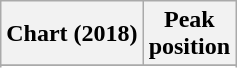<table class="wikitable sortable plainrowheaders">
<tr>
<th>Chart (2018)</th>
<th>Peak<br>position</th>
</tr>
<tr>
</tr>
<tr>
</tr>
</table>
